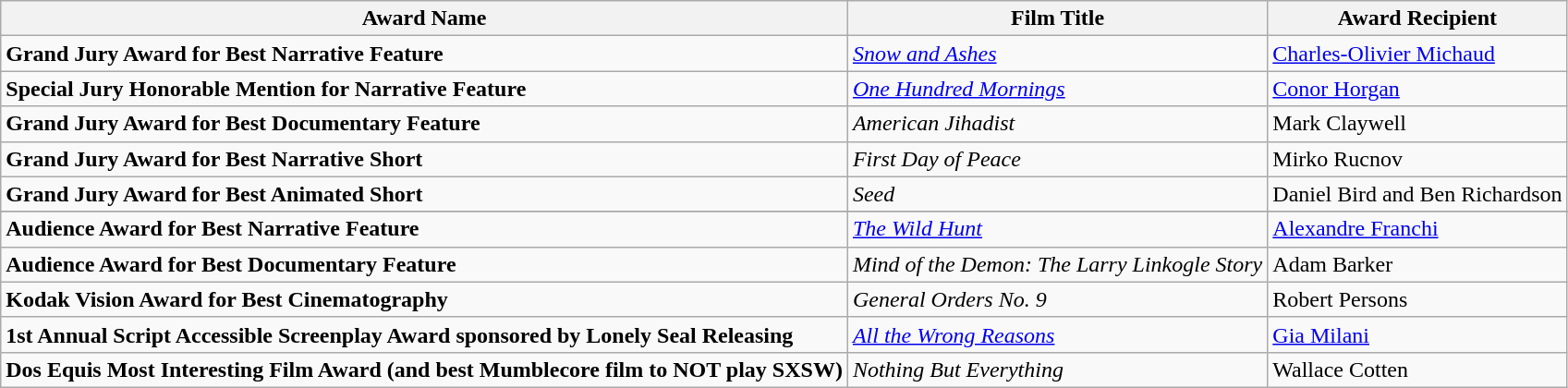<table class="wikitable">
<tr>
<th>Award Name</th>
<th>Film Title</th>
<th>Award Recipient</th>
</tr>
<tr>
<td><strong>Grand Jury Award for Best Narrative Feature</strong></td>
<td><em><a href='#'>Snow and Ashes</a></em></td>
<td><a href='#'>Charles-Olivier Michaud</a></td>
</tr>
<tr>
<td><strong>Special Jury Honorable Mention for Narrative Feature</strong></td>
<td><em><a href='#'>One Hundred Mornings</a></em></td>
<td><a href='#'>Conor Horgan</a></td>
</tr>
<tr>
<td><strong>Grand Jury Award for Best Documentary Feature</strong></td>
<td><em>American Jihadist</em></td>
<td>Mark Claywell</td>
</tr>
<tr>
<td><strong>Grand Jury Award for Best Narrative Short</strong></td>
<td><em>First Day of Peace</em></td>
<td>Mirko Rucnov</td>
</tr>
<tr>
<td><strong>Grand Jury Award for Best Animated Short</strong></td>
<td><em> Seed</em></td>
<td>Daniel Bird and Ben Richardson</td>
</tr>
<tr>
</tr>
<tr>
<td><strong>Audience Award for Best Narrative Feature</strong></td>
<td><em><a href='#'>The Wild Hunt</a></em></td>
<td><a href='#'>Alexandre Franchi</a></td>
</tr>
<tr>
<td><strong>Audience Award for Best Documentary Feature</strong></td>
<td><em>Mind of the Demon: The Larry Linkogle Story</em></td>
<td>Adam Barker</td>
</tr>
<tr>
<td><strong>Kodak Vision Award for Best Cinematography</strong></td>
<td><em>General Orders No. 9</em></td>
<td>Robert Persons</td>
</tr>
<tr>
<td><strong>1st Annual Script Accessible Screenplay Award sponsored by Lonely Seal Releasing</strong></td>
<td><em><a href='#'>All the Wrong Reasons</a></em></td>
<td><a href='#'>Gia Milani</a></td>
</tr>
<tr>
<td><strong>Dos Equis Most Interesting Film Award (and best Mumblecore film to NOT play SXSW)</strong></td>
<td><em>Nothing But Everything</em></td>
<td>Wallace Cotten</td>
</tr>
</table>
